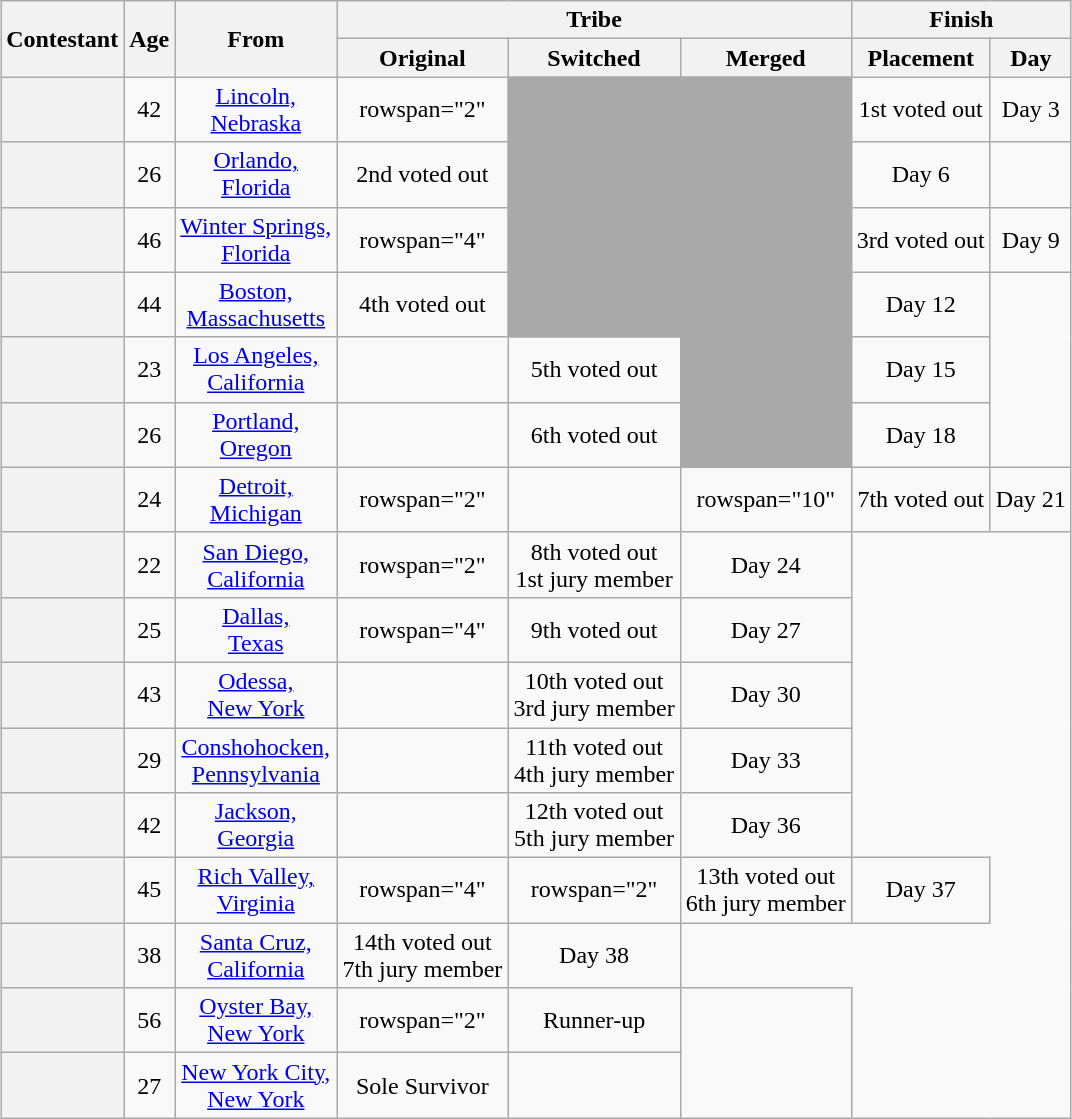<table class="wikitable sortable" style="margin:auto; text-align:center;">
<tr>
<th rowspan="2" scope="col">Contestant</th>
<th rowspan="2" scope="col">Age</th>
<th rowspan="2" scope="col" class=unsortable>From</th>
<th colspan="3" scope="colgroup">Tribe</th>
<th colspan="2" scope="colgroup">Finish</th>
</tr>
<tr>
<th scope="col">Original</th>
<th scope="col">Switched</th>
<th scope="col" class=unsortable>Merged</th>
<th scope="col" class=unsortable>Placement</th>
<th scope="col" class=unsortable>Day</th>
</tr>
<tr>
<th scope="row" style="text-align:left;"></th>
<td>42</td>
<td><a href='#'>Lincoln,<br>Nebraska</a></td>
<td>rowspan="2" </td>
<td rowspan="4" style="background-color:darkgrey;"></td>
<td rowspan="6" style="background-color:darkgrey;"></td>
<td>1st voted out</td>
<td>Day 3</td>
</tr>
<tr>
<th scope="row" style="text-align:left;"></th>
<td>26</td>
<td><a href='#'>Orlando,<br>Florida</a></td>
<td>2nd voted out</td>
<td>Day 6</td>
</tr>
<tr>
<th scope="row" style="text-align:left;"></th>
<td>46</td>
<td><a href='#'>Winter Springs,<br>Florida</a></td>
<td>rowspan="4" </td>
<td>3rd voted out</td>
<td>Day 9</td>
</tr>
<tr>
<th scope="row" style="text-align:left;"></th>
<td>44</td>
<td><a href='#'>Boston,<br>Massachusetts</a></td>
<td>4th voted out</td>
<td>Day 12</td>
</tr>
<tr>
<th scope="row" style="text-align:left;"></th>
<td>23</td>
<td><a href='#'>Los Angeles,<br>California</a></td>
<td></td>
<td>5th voted out</td>
<td>Day 15</td>
</tr>
<tr>
<th scope="row" style="text-align:left;"></th>
<td>26</td>
<td><a href='#'>Portland,<br>Oregon</a></td>
<td></td>
<td>6th voted out</td>
<td>Day 18</td>
</tr>
<tr>
<th scope="row" style="text-align:left;"></th>
<td>24</td>
<td><a href='#'>Detroit,<br>Michigan</a></td>
<td>rowspan="2" </td>
<td></td>
<td>rowspan="10" </td>
<td>7th voted out</td>
<td>Day 21</td>
</tr>
<tr>
<th scope="row" style="text-align:left;"></th>
<td>22</td>
<td><a href='#'>San Diego,<br>California</a></td>
<td>rowspan="2" </td>
<td>8th voted out<br>1st jury member</td>
<td>Day 24</td>
</tr>
<tr>
<th scope="row" style="text-align:left;"></th>
<td>25</td>
<td><a href='#'>Dallas,<br>Texas</a></td>
<td>rowspan="4" </td>
<td>9th voted out<br></td>
<td>Day 27</td>
</tr>
<tr>
<th scope="row" style="text-align:left;"></th>
<td>43</td>
<td><a href='#'>Odessa,<br>New York</a></td>
<td></td>
<td>10th voted out<br>3rd jury member</td>
<td>Day 30</td>
</tr>
<tr>
<th scope="row" style="text-align:left;"></th>
<td>29</td>
<td><a href='#'>Conshohocken,<br>Pennsylvania</a></td>
<td></td>
<td>11th voted out<br>4th jury member</td>
<td>Day 33</td>
</tr>
<tr>
<th scope="row" style="text-align:left;"></th>
<td>42</td>
<td><a href='#'>Jackson,<br>Georgia</a></td>
<td></td>
<td>12th voted out<br>5th jury member</td>
<td>Day 36</td>
</tr>
<tr>
<th scope="row" style="text-align:left;"></th>
<td>45</td>
<td><a href='#'>Rich Valley,<br>Virginia</a></td>
<td>rowspan="4" </td>
<td>rowspan="2" </td>
<td>13th voted out<br>6th jury member</td>
<td>Day 37</td>
</tr>
<tr>
<th scope="row" style="text-align:left;"></th>
<td>38</td>
<td><a href='#'>Santa Cruz,<br>California</a></td>
<td>14th voted out<br>7th jury member</td>
<td>Day 38</td>
</tr>
<tr>
<th scope="row" style="text-align:left;"></th>
<td>56</td>
<td><a href='#'>Oyster Bay,<br>New York</a></td>
<td>rowspan="2" </td>
<td>Runner-up</td>
<td rowspan="2"></td>
</tr>
<tr>
<th scope="row" style="text-align:left;"></th>
<td>27</td>
<td><a href='#'>New York City,<br>New York</a></td>
<td>Sole Survivor</td>
</tr>
</table>
